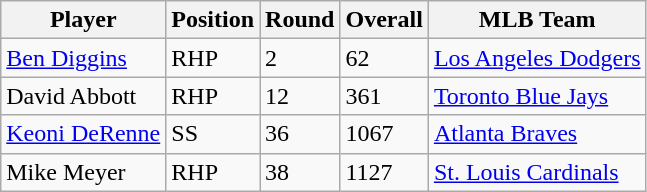<table class="wikitable">
<tr>
<th>Player</th>
<th>Position</th>
<th>Round</th>
<th>Overall</th>
<th>MLB Team</th>
</tr>
<tr>
<td><a href='#'>Ben Diggins</a></td>
<td>RHP</td>
<td>2</td>
<td>62</td>
<td><a href='#'>Los Angeles Dodgers</a></td>
</tr>
<tr>
<td>David Abbott</td>
<td>RHP</td>
<td>12</td>
<td>361</td>
<td><a href='#'>Toronto Blue Jays</a></td>
</tr>
<tr>
<td><a href='#'>Keoni DeRenne</a></td>
<td>SS</td>
<td>36</td>
<td>1067</td>
<td><a href='#'>Atlanta Braves</a></td>
</tr>
<tr>
<td>Mike Meyer</td>
<td>RHP</td>
<td>38</td>
<td>1127</td>
<td><a href='#'>St. Louis Cardinals</a></td>
</tr>
</table>
